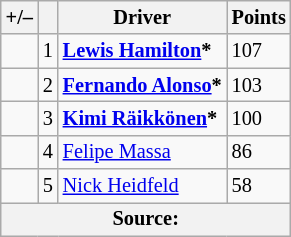<table class="wikitable" style="font-size: 85%;">
<tr>
<th>+/–</th>
<th></th>
<th>Driver</th>
<th>Points</th>
</tr>
<tr>
<td></td>
<td align="center">1</td>
<td> <strong><a href='#'>Lewis Hamilton</a>*</strong></td>
<td>107</td>
</tr>
<tr>
<td></td>
<td align="center">2</td>
<td> <strong><a href='#'>Fernando Alonso</a>*</strong></td>
<td>103</td>
</tr>
<tr>
<td></td>
<td align="center">3</td>
<td> <strong><a href='#'>Kimi Räikkönen</a>*</strong></td>
<td>100</td>
</tr>
<tr>
<td></td>
<td align="center">4</td>
<td> <a href='#'>Felipe Massa</a></td>
<td>86</td>
</tr>
<tr>
<td></td>
<td align="center">5</td>
<td> <a href='#'>Nick Heidfeld</a></td>
<td>58</td>
</tr>
<tr>
<th colspan=4>Source:</th>
</tr>
</table>
